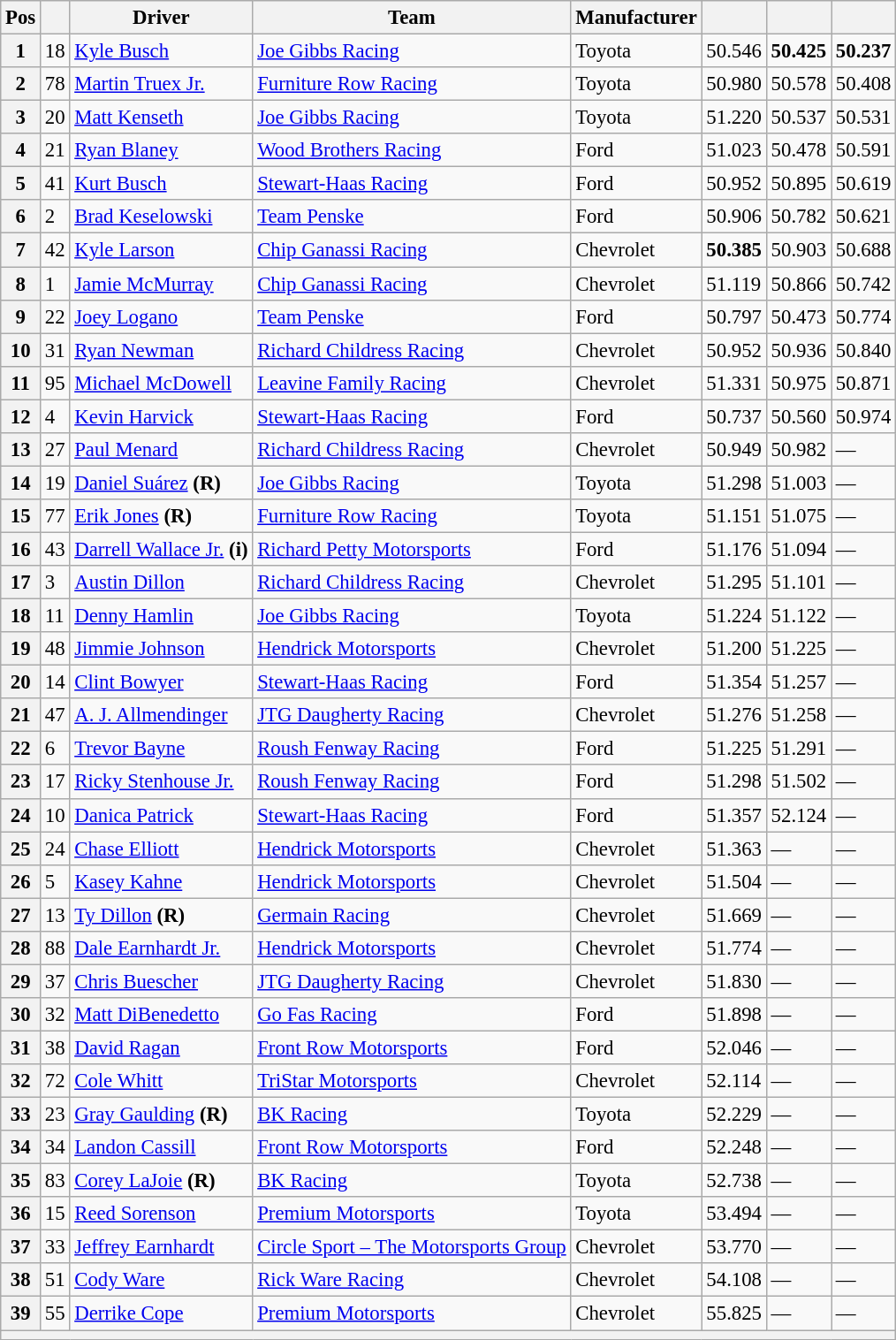<table class="wikitable" style="font-size:95%">
<tr>
<th>Pos</th>
<th></th>
<th>Driver</th>
<th>Team</th>
<th>Manufacturer</th>
<th></th>
<th></th>
<th></th>
</tr>
<tr>
<th>1</th>
<td>18</td>
<td><a href='#'>Kyle Busch</a></td>
<td><a href='#'>Joe Gibbs Racing</a></td>
<td>Toyota</td>
<td>50.546</td>
<td><strong>50.425</strong></td>
<td><strong>50.237</strong></td>
</tr>
<tr>
<th>2</th>
<td>78</td>
<td><a href='#'>Martin Truex Jr.</a></td>
<td><a href='#'>Furniture Row Racing</a></td>
<td>Toyota</td>
<td>50.980</td>
<td>50.578</td>
<td>50.408</td>
</tr>
<tr>
<th>3</th>
<td>20</td>
<td><a href='#'>Matt Kenseth</a></td>
<td><a href='#'>Joe Gibbs Racing</a></td>
<td>Toyota</td>
<td>51.220</td>
<td>50.537</td>
<td>50.531</td>
</tr>
<tr>
<th>4</th>
<td>21</td>
<td><a href='#'>Ryan Blaney</a></td>
<td><a href='#'>Wood Brothers Racing</a></td>
<td>Ford</td>
<td>51.023</td>
<td>50.478</td>
<td>50.591</td>
</tr>
<tr>
<th>5</th>
<td>41</td>
<td><a href='#'>Kurt Busch</a></td>
<td><a href='#'>Stewart-Haas Racing</a></td>
<td>Ford</td>
<td>50.952</td>
<td>50.895</td>
<td>50.619</td>
</tr>
<tr>
<th>6</th>
<td>2</td>
<td><a href='#'>Brad Keselowski</a></td>
<td><a href='#'>Team Penske</a></td>
<td>Ford</td>
<td>50.906</td>
<td>50.782</td>
<td>50.621</td>
</tr>
<tr>
<th>7</th>
<td>42</td>
<td><a href='#'>Kyle Larson</a></td>
<td><a href='#'>Chip Ganassi Racing</a></td>
<td>Chevrolet</td>
<td><strong>50.385</strong></td>
<td>50.903</td>
<td>50.688</td>
</tr>
<tr>
<th>8</th>
<td>1</td>
<td><a href='#'>Jamie McMurray</a></td>
<td><a href='#'>Chip Ganassi Racing</a></td>
<td>Chevrolet</td>
<td>51.119</td>
<td>50.866</td>
<td>50.742</td>
</tr>
<tr>
<th>9</th>
<td>22</td>
<td><a href='#'>Joey Logano</a></td>
<td><a href='#'>Team Penske</a></td>
<td>Ford</td>
<td>50.797</td>
<td>50.473</td>
<td>50.774</td>
</tr>
<tr>
<th>10</th>
<td>31</td>
<td><a href='#'>Ryan Newman</a></td>
<td><a href='#'>Richard Childress Racing</a></td>
<td>Chevrolet</td>
<td>50.952</td>
<td>50.936</td>
<td>50.840</td>
</tr>
<tr>
<th>11</th>
<td>95</td>
<td><a href='#'>Michael McDowell</a></td>
<td><a href='#'>Leavine Family Racing</a></td>
<td>Chevrolet</td>
<td>51.331</td>
<td>50.975</td>
<td>50.871</td>
</tr>
<tr>
<th>12</th>
<td>4</td>
<td><a href='#'>Kevin Harvick</a></td>
<td><a href='#'>Stewart-Haas Racing</a></td>
<td>Ford</td>
<td>50.737</td>
<td>50.560</td>
<td>50.974</td>
</tr>
<tr>
<th>13</th>
<td>27</td>
<td><a href='#'>Paul Menard</a></td>
<td><a href='#'>Richard Childress Racing</a></td>
<td>Chevrolet</td>
<td>50.949</td>
<td>50.982</td>
<td>—</td>
</tr>
<tr>
<th>14</th>
<td>19</td>
<td><a href='#'>Daniel Suárez</a> <strong>(R)</strong></td>
<td><a href='#'>Joe Gibbs Racing</a></td>
<td>Toyota</td>
<td>51.298</td>
<td>51.003</td>
<td>—</td>
</tr>
<tr>
<th>15</th>
<td>77</td>
<td><a href='#'>Erik Jones</a> <strong>(R)</strong></td>
<td><a href='#'>Furniture Row Racing</a></td>
<td>Toyota</td>
<td>51.151</td>
<td>51.075</td>
<td>—</td>
</tr>
<tr>
<th>16</th>
<td>43</td>
<td><a href='#'>Darrell Wallace Jr.</a> <strong>(i)</strong></td>
<td><a href='#'>Richard Petty Motorsports</a></td>
<td>Ford</td>
<td>51.176</td>
<td>51.094</td>
<td>—</td>
</tr>
<tr>
<th>17</th>
<td>3</td>
<td><a href='#'>Austin Dillon</a></td>
<td><a href='#'>Richard Childress Racing</a></td>
<td>Chevrolet</td>
<td>51.295</td>
<td>51.101</td>
<td>—</td>
</tr>
<tr>
<th>18</th>
<td>11</td>
<td><a href='#'>Denny Hamlin</a></td>
<td><a href='#'>Joe Gibbs Racing</a></td>
<td>Toyota</td>
<td>51.224</td>
<td>51.122</td>
<td>—</td>
</tr>
<tr>
<th>19</th>
<td>48</td>
<td><a href='#'>Jimmie Johnson</a></td>
<td><a href='#'>Hendrick Motorsports</a></td>
<td>Chevrolet</td>
<td>51.200</td>
<td>51.225</td>
<td>—</td>
</tr>
<tr>
<th>20</th>
<td>14</td>
<td><a href='#'>Clint Bowyer</a></td>
<td><a href='#'>Stewart-Haas Racing</a></td>
<td>Ford</td>
<td>51.354</td>
<td>51.257</td>
<td>—</td>
</tr>
<tr>
<th>21</th>
<td>47</td>
<td><a href='#'>A. J. Allmendinger</a></td>
<td><a href='#'>JTG Daugherty Racing</a></td>
<td>Chevrolet</td>
<td>51.276</td>
<td>51.258</td>
<td>—</td>
</tr>
<tr>
<th>22</th>
<td>6</td>
<td><a href='#'>Trevor Bayne</a></td>
<td><a href='#'>Roush Fenway Racing</a></td>
<td>Ford</td>
<td>51.225</td>
<td>51.291</td>
<td>—</td>
</tr>
<tr>
<th>23</th>
<td>17</td>
<td><a href='#'>Ricky Stenhouse Jr.</a></td>
<td><a href='#'>Roush Fenway Racing</a></td>
<td>Ford</td>
<td>51.298</td>
<td>51.502</td>
<td>—</td>
</tr>
<tr>
<th>24</th>
<td>10</td>
<td><a href='#'>Danica Patrick</a></td>
<td><a href='#'>Stewart-Haas Racing</a></td>
<td>Ford</td>
<td>51.357</td>
<td>52.124</td>
<td>—</td>
</tr>
<tr>
<th>25</th>
<td>24</td>
<td><a href='#'>Chase Elliott</a></td>
<td><a href='#'>Hendrick Motorsports</a></td>
<td>Chevrolet</td>
<td>51.363</td>
<td>—</td>
<td>—</td>
</tr>
<tr>
<th>26</th>
<td>5</td>
<td><a href='#'>Kasey Kahne</a></td>
<td><a href='#'>Hendrick Motorsports</a></td>
<td>Chevrolet</td>
<td>51.504</td>
<td>—</td>
<td>—</td>
</tr>
<tr>
<th>27</th>
<td>13</td>
<td><a href='#'>Ty Dillon</a> <strong>(R)</strong></td>
<td><a href='#'>Germain Racing</a></td>
<td>Chevrolet</td>
<td>51.669</td>
<td>—</td>
<td>—</td>
</tr>
<tr>
<th>28</th>
<td>88</td>
<td><a href='#'>Dale Earnhardt Jr.</a></td>
<td><a href='#'>Hendrick Motorsports</a></td>
<td>Chevrolet</td>
<td>51.774</td>
<td>—</td>
<td>—</td>
</tr>
<tr>
<th>29</th>
<td>37</td>
<td><a href='#'>Chris Buescher</a></td>
<td><a href='#'>JTG Daugherty Racing</a></td>
<td>Chevrolet</td>
<td>51.830</td>
<td>—</td>
<td>—</td>
</tr>
<tr>
<th>30</th>
<td>32</td>
<td><a href='#'>Matt DiBenedetto</a></td>
<td><a href='#'>Go Fas Racing</a></td>
<td>Ford</td>
<td>51.898</td>
<td>—</td>
<td>—</td>
</tr>
<tr>
<th>31</th>
<td>38</td>
<td><a href='#'>David Ragan</a></td>
<td><a href='#'>Front Row Motorsports</a></td>
<td>Ford</td>
<td>52.046</td>
<td>—</td>
<td>—</td>
</tr>
<tr>
<th>32</th>
<td>72</td>
<td><a href='#'>Cole Whitt</a></td>
<td><a href='#'>TriStar Motorsports</a></td>
<td>Chevrolet</td>
<td>52.114</td>
<td>—</td>
<td>—</td>
</tr>
<tr>
<th>33</th>
<td>23</td>
<td><a href='#'>Gray Gaulding</a> <strong>(R)</strong></td>
<td><a href='#'>BK Racing</a></td>
<td>Toyota</td>
<td>52.229</td>
<td>—</td>
<td>—</td>
</tr>
<tr>
<th>34</th>
<td>34</td>
<td><a href='#'>Landon Cassill</a></td>
<td><a href='#'>Front Row Motorsports</a></td>
<td>Ford</td>
<td>52.248</td>
<td>—</td>
<td>—</td>
</tr>
<tr>
<th>35</th>
<td>83</td>
<td><a href='#'>Corey LaJoie</a> <strong>(R)</strong></td>
<td><a href='#'>BK Racing</a></td>
<td>Toyota</td>
<td>52.738</td>
<td>—</td>
<td>—</td>
</tr>
<tr>
<th>36</th>
<td>15</td>
<td><a href='#'>Reed Sorenson</a></td>
<td><a href='#'>Premium Motorsports</a></td>
<td>Toyota</td>
<td>53.494</td>
<td>—</td>
<td>—</td>
</tr>
<tr>
<th>37</th>
<td>33</td>
<td><a href='#'>Jeffrey Earnhardt</a></td>
<td><a href='#'>Circle Sport – The Motorsports Group</a></td>
<td>Chevrolet</td>
<td>53.770</td>
<td>—</td>
<td>—</td>
</tr>
<tr>
<th>38</th>
<td>51</td>
<td><a href='#'>Cody Ware</a></td>
<td><a href='#'>Rick Ware Racing</a></td>
<td>Chevrolet</td>
<td>54.108</td>
<td>—</td>
<td>—</td>
</tr>
<tr>
<th>39</th>
<td>55</td>
<td><a href='#'>Derrike Cope</a></td>
<td><a href='#'>Premium Motorsports</a></td>
<td>Chevrolet</td>
<td>55.825</td>
<td>—</td>
<td>—</td>
</tr>
<tr>
<th colspan="8"></th>
</tr>
</table>
